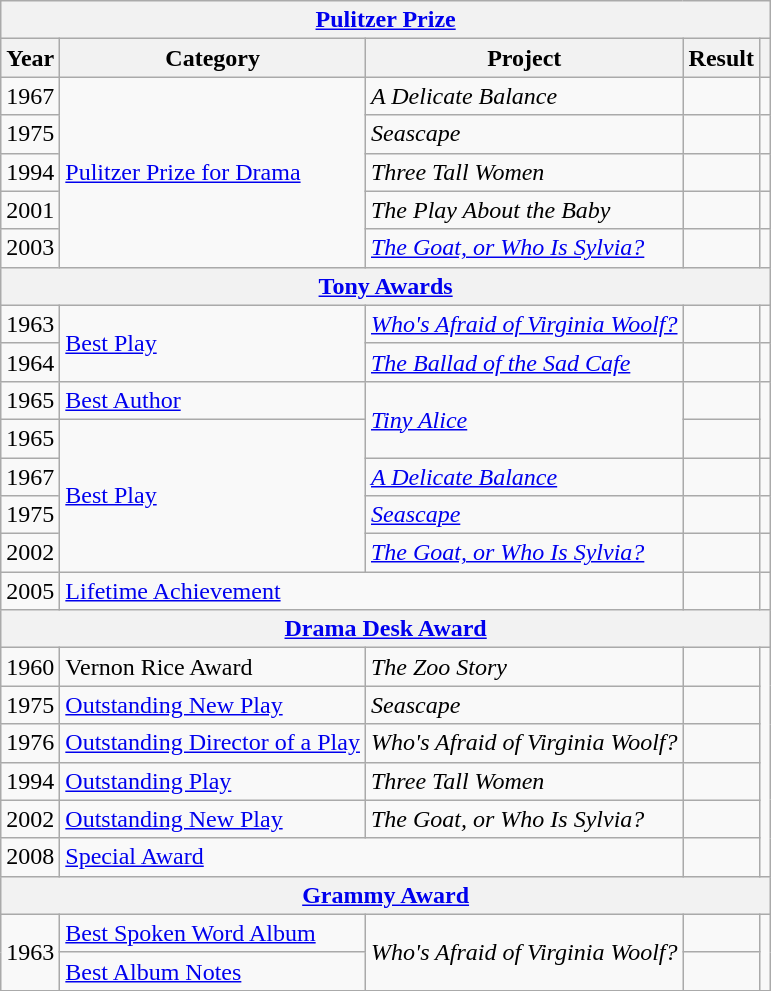<table class="wikitable">
<tr>
<th colspan=5><a href='#'>Pulitzer Prize</a></th>
</tr>
<tr>
<th scope="col">Year</th>
<th scope="col">Category</th>
<th scope="col">Project</th>
<th scope="col">Result</th>
<th scope="col"></th>
</tr>
<tr>
<td>1967</td>
<td rowspan=5><a href='#'>Pulitzer Prize for Drama</a></td>
<td><em>A Delicate Balance</em></td>
<td></td>
<td></td>
</tr>
<tr>
<td>1975</td>
<td><em>Seascape</em></td>
<td></td>
<td></td>
</tr>
<tr>
<td>1994</td>
<td><em>Three Tall Women</em></td>
<td></td>
<td></td>
</tr>
<tr>
<td>2001</td>
<td><em>The Play About the Baby</em></td>
<td></td>
<td></td>
</tr>
<tr>
<td>2003</td>
<td><em><a href='#'>The Goat, or Who Is Sylvia?</a></em></td>
<td></td>
<td></td>
</tr>
<tr>
<th colspan=5><a href='#'>Tony Awards</a></th>
</tr>
<tr>
<td>1963</td>
<td rowspan=2><a href='#'>Best Play</a></td>
<td><em><a href='#'>Who's Afraid of Virginia Woolf?</a></em></td>
<td></td>
<td></td>
</tr>
<tr>
<td>1964</td>
<td><em><a href='#'>The Ballad of the Sad Cafe</a></em></td>
<td></td>
<td></td>
</tr>
<tr>
<td>1965</td>
<td><a href='#'>Best Author</a></td>
<td rowspan=2><em><a href='#'>Tiny Alice</a></em></td>
<td></td>
<td rowspan=2></td>
</tr>
<tr>
<td>1965</td>
<td rowspan=4><a href='#'>Best Play</a></td>
<td></td>
</tr>
<tr>
<td>1967</td>
<td><em><a href='#'>A Delicate Balance</a></em></td>
<td></td>
<td></td>
</tr>
<tr>
<td>1975</td>
<td><em><a href='#'>Seascape</a></em></td>
<td></td>
<td></td>
</tr>
<tr>
<td>2002</td>
<td><em><a href='#'>The Goat, or Who Is Sylvia?</a></em></td>
<td></td>
<td></td>
</tr>
<tr>
<td>2005</td>
<td colspan=2><a href='#'>Lifetime Achievement</a></td>
<td></td>
<td></td>
</tr>
<tr>
<th colspan=5><a href='#'>Drama Desk Award</a></th>
</tr>
<tr>
<td>1960</td>
<td>Vernon Rice Award</td>
<td><em>The Zoo Story</em></td>
<td></td>
<td rowspan=6></td>
</tr>
<tr>
<td>1975</td>
<td><a href='#'>Outstanding New Play</a></td>
<td><em>Seascape</em></td>
<td></td>
</tr>
<tr>
<td>1976</td>
<td><a href='#'>Outstanding Director of a Play</a></td>
<td><em>Who's Afraid of Virginia Woolf?</em></td>
<td></td>
</tr>
<tr>
<td>1994</td>
<td><a href='#'>Outstanding Play</a></td>
<td><em>Three Tall Women</em></td>
<td></td>
</tr>
<tr>
<td>2002</td>
<td><a href='#'>Outstanding New Play</a></td>
<td><em>The Goat, or Who Is Sylvia?</em></td>
<td></td>
</tr>
<tr>
<td>2008</td>
<td colspan=2><a href='#'>Special Award</a></td>
<td></td>
</tr>
<tr>
<th colspan=5><a href='#'>Grammy Award</a></th>
</tr>
<tr>
<td rowspan=2>1963</td>
<td><a href='#'>Best Spoken Word Album</a></td>
<td rowspan=2><em> Who's Afraid of Virginia Woolf? </em></td>
<td></td>
<td rowspan=2></td>
</tr>
<tr>
<td><a href='#'>Best Album Notes</a></td>
<td></td>
</tr>
<tr>
</tr>
</table>
